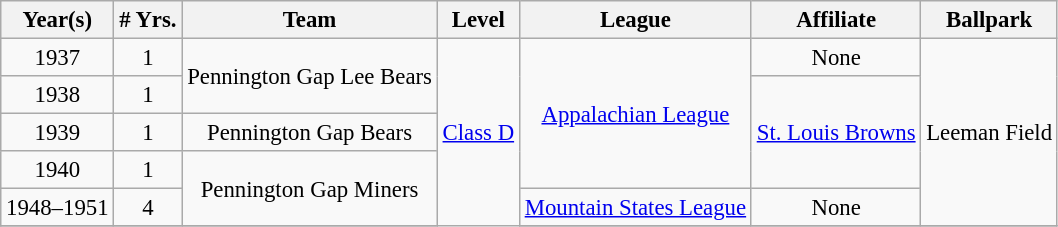<table class="wikitable" style="text-align:center; font-size: 95%;">
<tr>
<th>Year(s)</th>
<th># Yrs.</th>
<th>Team</th>
<th>Level</th>
<th>League</th>
<th>Affiliate</th>
<th>Ballpark</th>
</tr>
<tr>
<td>1937</td>
<td>1</td>
<td rowspan=2>Pennington Gap Lee Bears</td>
<td rowspan=8><a href='#'>Class D</a></td>
<td rowspan=4><a href='#'>Appalachian League</a></td>
<td>None</td>
<td rowspan=5>Leeman Field</td>
</tr>
<tr>
<td>1938</td>
<td>1</td>
<td rowspan=3><a href='#'>St. Louis Browns</a></td>
</tr>
<tr>
<td>1939</td>
<td>1</td>
<td>Pennington Gap Bears</td>
</tr>
<tr>
<td>1940</td>
<td>1</td>
<td rowspan=2>Pennington Gap Miners</td>
</tr>
<tr>
<td>1948–1951</td>
<td>4</td>
<td><a href='#'>Mountain States League</a></td>
<td>None</td>
</tr>
<tr>
</tr>
</table>
